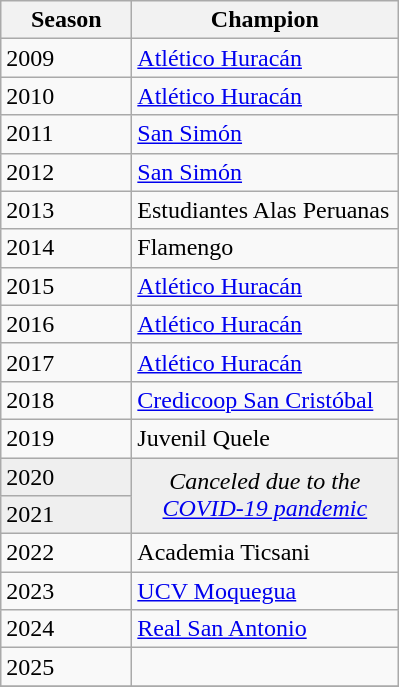<table class="wikitable sortable">
<tr>
<th width=80px>Season</th>
<th width=170px>Champion</th>
</tr>
<tr>
<td>2009</td>
<td><a href='#'>Atlético Huracán</a></td>
</tr>
<tr>
<td>2010</td>
<td><a href='#'>Atlético Huracán</a></td>
</tr>
<tr>
<td>2011</td>
<td><a href='#'>San Simón</a></td>
</tr>
<tr>
<td>2012</td>
<td><a href='#'>San Simón</a></td>
</tr>
<tr>
<td>2013</td>
<td>Estudiantes Alas Peruanas</td>
</tr>
<tr>
<td>2014</td>
<td>Flamengo</td>
</tr>
<tr>
<td>2015</td>
<td><a href='#'>Atlético Huracán</a></td>
</tr>
<tr>
<td>2016</td>
<td><a href='#'>Atlético Huracán</a></td>
</tr>
<tr>
<td>2017</td>
<td><a href='#'>Atlético Huracán</a></td>
</tr>
<tr>
<td>2018</td>
<td><a href='#'>Credicoop San Cristóbal</a></td>
</tr>
<tr>
<td>2019</td>
<td>Juvenil Quele</td>
</tr>
<tr bgcolor=#efefef>
<td>2020</td>
<td rowspan=2 colspan="1" align=center><em>Canceled due to the <a href='#'>COVID-19 pandemic</a></em></td>
</tr>
<tr bgcolor=#efefef>
<td>2021</td>
</tr>
<tr>
<td>2022</td>
<td>Academia Ticsani</td>
</tr>
<tr>
<td>2023</td>
<td><a href='#'>UCV Moquegua</a></td>
</tr>
<tr>
<td>2024</td>
<td><a href='#'>Real San Antonio</a></td>
</tr>
<tr>
<td>2025</td>
<td></td>
</tr>
<tr>
</tr>
</table>
